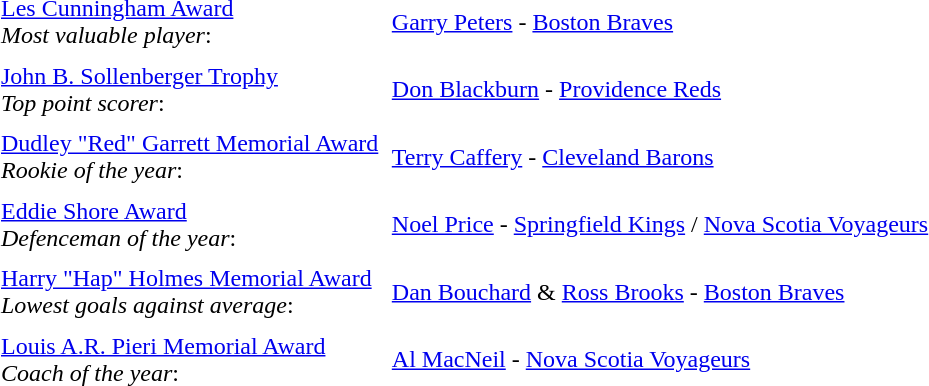<table cellpadding="3" cellspacing="3">
<tr>
<td><a href='#'>Les Cunningham Award</a><br><em>Most valuable player</em>:</td>
<td><a href='#'>Garry Peters</a> - <a href='#'>Boston Braves</a></td>
</tr>
<tr>
<td><a href='#'>John B. Sollenberger Trophy</a><br><em>Top point scorer</em>:</td>
<td><a href='#'>Don Blackburn</a> - <a href='#'>Providence Reds</a></td>
</tr>
<tr>
<td><a href='#'>Dudley "Red" Garrett Memorial Award</a><br><em>Rookie of the year</em>:</td>
<td><a href='#'>Terry Caffery</a> - <a href='#'>Cleveland Barons</a></td>
</tr>
<tr>
<td><a href='#'>Eddie Shore Award</a><br><em>Defenceman of the year</em>:</td>
<td><a href='#'>Noel Price</a> - <a href='#'>Springfield Kings</a> / <a href='#'>Nova Scotia Voyageurs</a></td>
</tr>
<tr>
<td><a href='#'>Harry "Hap" Holmes Memorial Award</a><br><em>Lowest goals against average</em>:</td>
<td><a href='#'>Dan Bouchard</a> & <a href='#'>Ross Brooks</a> - <a href='#'>Boston Braves</a></td>
</tr>
<tr>
<td><a href='#'>Louis A.R. Pieri Memorial Award</a><br><em>Coach of the year</em>:</td>
<td><a href='#'>Al MacNeil</a> - <a href='#'>Nova Scotia Voyageurs</a></td>
</tr>
</table>
